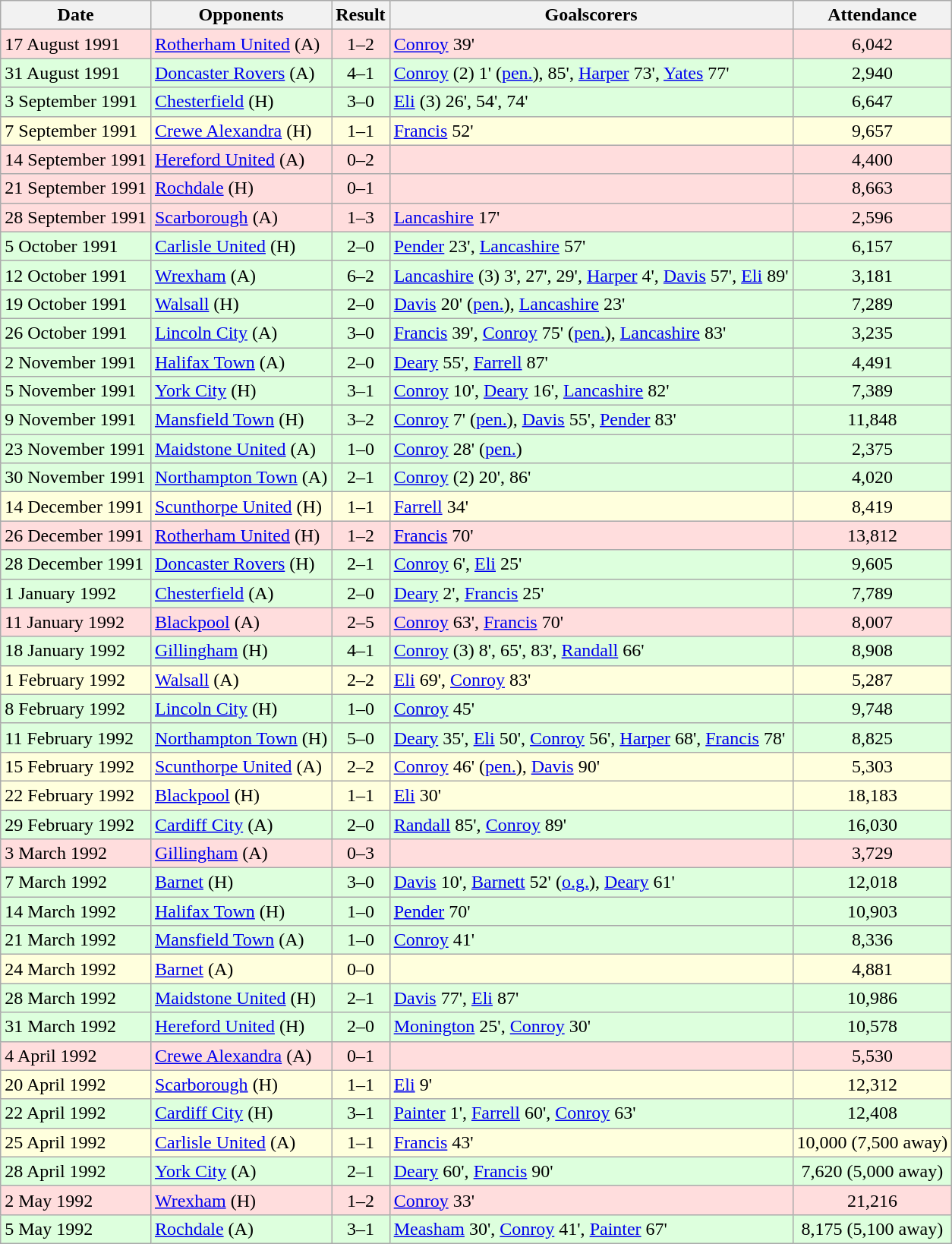<table class="wikitable">
<tr>
<th>Date</th>
<th>Opponents</th>
<th>Result</th>
<th>Goalscorers</th>
<th>Attendance</th>
</tr>
<tr bgcolor="#ffdddd">
<td>17 August 1991</td>
<td><a href='#'>Rotherham United</a> (A)</td>
<td align="center">1–2</td>
<td><a href='#'>Conroy</a> 39'</td>
<td align="center">6,042</td>
</tr>
<tr bgcolor="#ddffdd">
<td>31 August 1991</td>
<td><a href='#'>Doncaster Rovers</a> (A)</td>
<td align="center">4–1</td>
<td><a href='#'>Conroy</a> (2) 1' (<a href='#'>pen.</a>), 85', <a href='#'>Harper</a> 73', <a href='#'>Yates</a> 77'</td>
<td align="center">2,940</td>
</tr>
<tr bgcolor="#ddffdd">
<td>3 September 1991</td>
<td><a href='#'>Chesterfield</a> (H)</td>
<td align="center">3–0</td>
<td><a href='#'>Eli</a> (3) 26', 54', 74'</td>
<td align="center">6,647</td>
</tr>
<tr bgcolor="#ffffdd">
<td>7 September 1991</td>
<td><a href='#'>Crewe Alexandra</a> (H)</td>
<td align="center">1–1</td>
<td><a href='#'>Francis</a> 52'</td>
<td align="center">9,657</td>
</tr>
<tr bgcolor="#ffdddd">
<td>14 September 1991</td>
<td><a href='#'>Hereford United</a> (A)</td>
<td align="center">0–2</td>
<td></td>
<td align="center">4,400</td>
</tr>
<tr bgcolor="#ffdddd">
<td>21 September 1991</td>
<td><a href='#'>Rochdale</a> (H)</td>
<td align="center">0–1</td>
<td></td>
<td align="center">8,663</td>
</tr>
<tr bgcolor="#ffdddd">
<td>28 September 1991</td>
<td><a href='#'>Scarborough</a> (A)</td>
<td align="center">1–3</td>
<td><a href='#'>Lancashire</a> 17'</td>
<td align="center">2,596</td>
</tr>
<tr bgcolor="#ddffdd">
<td>5 October 1991</td>
<td><a href='#'>Carlisle United</a> (H)</td>
<td align="center">2–0</td>
<td><a href='#'>Pender</a> 23', <a href='#'>Lancashire</a> 57'</td>
<td align="center">6,157</td>
</tr>
<tr bgcolor="#ddffdd">
<td>12 October 1991</td>
<td><a href='#'>Wrexham</a> (A)</td>
<td align="center">6–2</td>
<td><a href='#'>Lancashire</a> (3) 3', 27', 29', <a href='#'>Harper</a> 4', <a href='#'>Davis</a> 57', <a href='#'>Eli</a> 89'</td>
<td align="center">3,181</td>
</tr>
<tr bgcolor="#ddffdd">
<td>19 October 1991</td>
<td><a href='#'>Walsall</a> (H)</td>
<td align="center">2–0</td>
<td><a href='#'>Davis</a> 20' (<a href='#'>pen.</a>), <a href='#'>Lancashire</a> 23'</td>
<td align="center">7,289</td>
</tr>
<tr bgcolor="#ddffdd">
<td>26 October 1991</td>
<td><a href='#'>Lincoln City</a> (A)</td>
<td align="center">3–0</td>
<td><a href='#'>Francis</a> 39', <a href='#'>Conroy</a> 75' (<a href='#'>pen.</a>), <a href='#'>Lancashire</a> 83'</td>
<td align="center">3,235</td>
</tr>
<tr bgcolor="#ddffdd">
<td>2 November 1991</td>
<td><a href='#'>Halifax Town</a> (A)</td>
<td align="center">2–0</td>
<td><a href='#'>Deary</a> 55', <a href='#'>Farrell</a> 87'</td>
<td align="center">4,491</td>
</tr>
<tr bgcolor="#ddffdd">
<td>5 November 1991</td>
<td><a href='#'>York City</a> (H)</td>
<td align="center">3–1</td>
<td><a href='#'>Conroy</a> 10', <a href='#'>Deary</a> 16', <a href='#'>Lancashire</a> 82'</td>
<td align="center">7,389</td>
</tr>
<tr bgcolor="#ddffdd">
<td>9 November 1991</td>
<td><a href='#'>Mansfield Town</a> (H)</td>
<td align="center">3–2</td>
<td><a href='#'>Conroy</a> 7' (<a href='#'>pen.</a>), <a href='#'>Davis</a> 55', <a href='#'>Pender</a> 83'</td>
<td align="center">11,848</td>
</tr>
<tr bgcolor="#ddffdd">
<td>23 November 1991</td>
<td><a href='#'>Maidstone United</a> (A)</td>
<td align="center">1–0</td>
<td><a href='#'>Conroy</a> 28' (<a href='#'>pen.</a>)</td>
<td align="center">2,375</td>
</tr>
<tr bgcolor="#ddffdd">
<td>30 November 1991</td>
<td><a href='#'>Northampton Town</a> (A)</td>
<td align="center">2–1</td>
<td><a href='#'>Conroy</a> (2) 20', 86'</td>
<td align="center">4,020</td>
</tr>
<tr bgcolor="#ffffdd">
<td>14 December 1991</td>
<td><a href='#'>Scunthorpe United</a> (H)</td>
<td align="center">1–1</td>
<td><a href='#'>Farrell</a> 34'</td>
<td align="center">8,419</td>
</tr>
<tr bgcolor="#ffdddd">
<td>26 December 1991</td>
<td><a href='#'>Rotherham United</a> (H)</td>
<td align="center">1–2</td>
<td><a href='#'>Francis</a> 70'</td>
<td align="center">13,812</td>
</tr>
<tr bgcolor="#ddffdd">
<td>28 December 1991</td>
<td><a href='#'>Doncaster Rovers</a> (H)</td>
<td align="center">2–1</td>
<td><a href='#'>Conroy</a> 6', <a href='#'>Eli</a> 25'</td>
<td align="center">9,605</td>
</tr>
<tr bgcolor="#ddffdd">
<td>1 January 1992</td>
<td><a href='#'>Chesterfield</a> (A)</td>
<td align="center">2–0</td>
<td><a href='#'>Deary</a> 2', <a href='#'>Francis</a> 25'</td>
<td align="center">7,789</td>
</tr>
<tr bgcolor="#ffdddd">
<td>11 January 1992</td>
<td><a href='#'>Blackpool</a> (A)</td>
<td align="center">2–5</td>
<td><a href='#'>Conroy</a> 63', <a href='#'>Francis</a> 70'</td>
<td align="center">8,007</td>
</tr>
<tr bgcolor="#ddffdd">
<td>18 January 1992</td>
<td><a href='#'>Gillingham</a> (H)</td>
<td align="center">4–1</td>
<td><a href='#'>Conroy</a> (3) 8', 65', 83', <a href='#'>Randall</a> 66'</td>
<td align="center">8,908</td>
</tr>
<tr bgcolor="#ffffdd">
<td>1 February 1992</td>
<td><a href='#'>Walsall</a> (A)</td>
<td align="center">2–2</td>
<td><a href='#'>Eli</a> 69', <a href='#'>Conroy</a> 83'</td>
<td align="center">5,287</td>
</tr>
<tr bgcolor="#ddffdd">
<td>8 February 1992</td>
<td><a href='#'>Lincoln City</a> (H)</td>
<td align="center">1–0</td>
<td><a href='#'>Conroy</a> 45'</td>
<td align="center">9,748</td>
</tr>
<tr bgcolor="#ddffdd">
<td>11 February 1992</td>
<td><a href='#'>Northampton Town</a> (H)</td>
<td align="center">5–0</td>
<td><a href='#'>Deary</a> 35', <a href='#'>Eli</a> 50', <a href='#'>Conroy</a> 56', <a href='#'>Harper</a> 68', <a href='#'>Francis</a> 78'</td>
<td align="center">8,825</td>
</tr>
<tr bgcolor="#ffffdd">
<td>15 February 1992</td>
<td><a href='#'>Scunthorpe United</a> (A)</td>
<td align="center">2–2</td>
<td><a href='#'>Conroy</a> 46' (<a href='#'>pen.</a>), <a href='#'>Davis</a> 90'</td>
<td align="center">5,303</td>
</tr>
<tr bgcolor="#ffffdd">
<td>22 February 1992</td>
<td><a href='#'>Blackpool</a> (H)</td>
<td align="center">1–1</td>
<td><a href='#'>Eli</a> 30'</td>
<td align="center">18,183</td>
</tr>
<tr bgcolor="#ddffdd">
<td>29 February 1992</td>
<td><a href='#'>Cardiff City</a> (A)</td>
<td align="center">2–0</td>
<td><a href='#'>Randall</a> 85', <a href='#'>Conroy</a> 89'</td>
<td align="center">16,030</td>
</tr>
<tr bgcolor="#ffdddd">
<td>3 March 1992</td>
<td><a href='#'>Gillingham</a> (A)</td>
<td align="center">0–3</td>
<td></td>
<td align="center">3,729</td>
</tr>
<tr bgcolor="#ddffdd">
<td>7 March 1992</td>
<td><a href='#'>Barnet</a> (H)</td>
<td align="center">3–0</td>
<td><a href='#'>Davis</a> 10', <a href='#'>Barnett</a> 52' (<a href='#'>o.g.</a>), <a href='#'>Deary</a> 61'</td>
<td align="center">12,018</td>
</tr>
<tr bgcolor="#ddffdd">
<td>14 March 1992</td>
<td><a href='#'>Halifax Town</a> (H)</td>
<td align="center">1–0</td>
<td><a href='#'>Pender</a> 70'</td>
<td align="center">10,903</td>
</tr>
<tr bgcolor="#ddffdd">
<td>21 March 1992</td>
<td><a href='#'>Mansfield Town</a> (A)</td>
<td align="center">1–0</td>
<td><a href='#'>Conroy</a> 41'</td>
<td align="center">8,336</td>
</tr>
<tr bgcolor="#ffffdd">
<td>24 March 1992</td>
<td><a href='#'>Barnet</a> (A)</td>
<td align="center">0–0</td>
<td></td>
<td align="center">4,881</td>
</tr>
<tr bgcolor="#ddffdd">
<td>28 March 1992</td>
<td><a href='#'>Maidstone United</a> (H)</td>
<td align="center">2–1</td>
<td><a href='#'>Davis</a> 77', <a href='#'>Eli</a> 87'</td>
<td align="center">10,986</td>
</tr>
<tr bgcolor="#ddffdd">
<td>31 March 1992</td>
<td><a href='#'>Hereford United</a> (H)</td>
<td align="center">2–0</td>
<td><a href='#'>Monington</a> 25', <a href='#'>Conroy</a> 30'</td>
<td align="center">10,578</td>
</tr>
<tr bgcolor="#ffdddd">
<td>4 April 1992</td>
<td><a href='#'>Crewe Alexandra</a> (A)</td>
<td align="center">0–1</td>
<td></td>
<td align="center">5,530</td>
</tr>
<tr bgcolor="#ffffdd">
<td>20 April 1992</td>
<td><a href='#'>Scarborough</a> (H)</td>
<td align="center">1–1</td>
<td><a href='#'>Eli</a> 9'</td>
<td align="center">12,312</td>
</tr>
<tr bgcolor="#ddffdd">
<td>22 April 1992</td>
<td><a href='#'>Cardiff City</a> (H)</td>
<td align="center">3–1</td>
<td><a href='#'>Painter</a> 1', <a href='#'>Farrell</a> 60', <a href='#'>Conroy</a> 63'</td>
<td align="center">12,408</td>
</tr>
<tr bgcolor="#ffffdd">
<td>25 April 1992</td>
<td><a href='#'>Carlisle United</a> (A)</td>
<td align="center">1–1</td>
<td><a href='#'>Francis</a> 43'</td>
<td align="center">10,000 (7,500 away)</td>
</tr>
<tr bgcolor="#ddffdd">
<td>28 April 1992</td>
<td><a href='#'>York City</a> (A)</td>
<td align="center">2–1</td>
<td><a href='#'>Deary</a> 60', <a href='#'>Francis</a> 90'</td>
<td align="center">7,620 (5,000 away)</td>
</tr>
<tr bgcolor="#ffdddd">
<td>2 May 1992</td>
<td><a href='#'>Wrexham</a> (H)</td>
<td align="center">1–2</td>
<td><a href='#'>Conroy</a> 33'</td>
<td align="center">21,216</td>
</tr>
<tr bgcolor="#ddffdd">
<td>5 May 1992</td>
<td><a href='#'>Rochdale</a> (A)</td>
<td align="center">3–1</td>
<td><a href='#'>Measham</a> 30', <a href='#'>Conroy</a> 41', <a href='#'>Painter</a> 67'</td>
<td align="center">8,175 (5,100 away)</td>
</tr>
</table>
